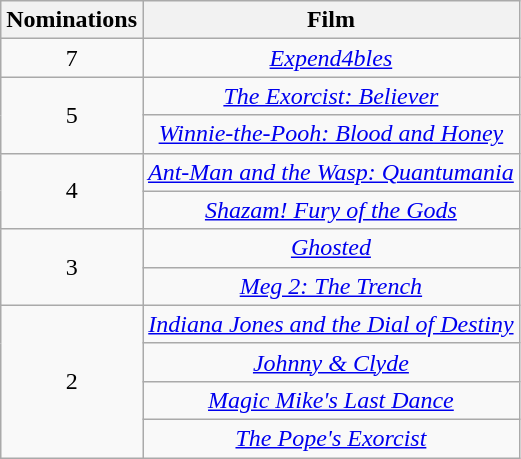<table class="wikitable sortable" style="text-align:center;">
<tr>
<th scope="col" width="55">Nominations</th>
<th scope="col" align="center">Film</th>
</tr>
<tr>
<td>7</td>
<td><em><a href='#'>Expend4bles</a></em></td>
</tr>
<tr>
<td rowspan="2">5</td>
<td><em><a href='#'>The Exorcist: Believer</a></em></td>
</tr>
<tr>
<td><em><a href='#'>Winnie-the-Pooh: Blood and Honey</a></em></td>
</tr>
<tr>
<td rowspan="2">4</td>
<td><em><a href='#'>Ant-Man and the Wasp: Quantumania</a></em></td>
</tr>
<tr>
<td><em><a href='#'>Shazam! Fury of the Gods</a></em></td>
</tr>
<tr>
<td rowspan="2">3</td>
<td><em><a href='#'>Ghosted</a></em></td>
</tr>
<tr>
<td><em><a href='#'>Meg 2: The Trench</a></em></td>
</tr>
<tr>
<td rowspan="4">2</td>
<td><em><a href='#'>Indiana Jones and the Dial of Destiny</a></em></td>
</tr>
<tr>
<td><em><a href='#'>Johnny & Clyde</a></em></td>
</tr>
<tr>
<td><em><a href='#'>Magic Mike's Last Dance</a></em></td>
</tr>
<tr>
<td><em><a href='#'>The Pope's Exorcist</a></em></td>
</tr>
</table>
